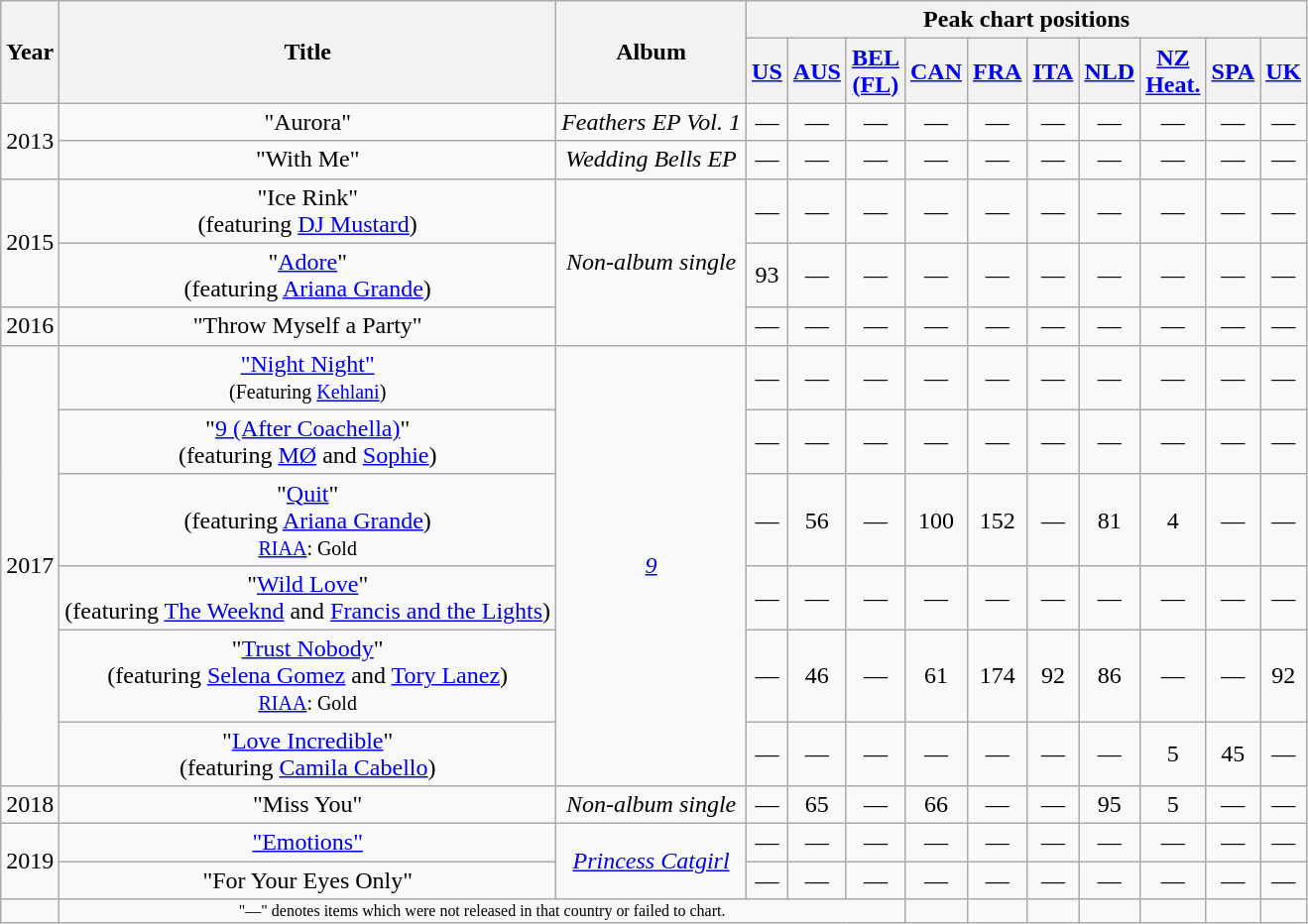<table class="wikitable plainrowheaders" style="text-align:center;">
<tr>
<th rowspan="2" scope="col">Year</th>
<th rowspan="2" scope="col">Title</th>
<th rowspan="2" scope="col">Album</th>
<th colspan="10">Peak chart positions</th>
</tr>
<tr>
<th><a href='#'>US</a></th>
<th><a href='#'>AUS</a></th>
<th><a href='#'>BEL<br>(FL)</a></th>
<th><a href='#'>CAN</a></th>
<th><a href='#'>FRA</a></th>
<th><a href='#'>ITA</a></th>
<th><a href='#'>NLD</a></th>
<th><a href='#'>NZ<br>Heat.</a></th>
<th><a href='#'>SPA</a></th>
<th><a href='#'>UK</a></th>
</tr>
<tr>
<td rowspan="2">2013</td>
<td scope="row">"Aurora"</td>
<td><em>Feathers EP Vol. 1</em></td>
<td>—</td>
<td>—</td>
<td>—</td>
<td>—</td>
<td>—</td>
<td>—</td>
<td>—</td>
<td>—</td>
<td>—</td>
<td>—</td>
</tr>
<tr>
<td scope="row">"With Me"</td>
<td><em>Wedding Bells EP</em></td>
<td>—</td>
<td>—</td>
<td>—</td>
<td>—</td>
<td>—</td>
<td>—</td>
<td>—</td>
<td>—</td>
<td>—</td>
<td>—</td>
</tr>
<tr>
<td rowspan="2">2015</td>
<td scope="row">"Ice Rink" <br><span>(featuring <a href='#'>DJ Mustard</a>)</span></td>
<td rowspan="3"><em>Non-album single</em></td>
<td>—</td>
<td>—</td>
<td>—</td>
<td>—</td>
<td>—</td>
<td>—</td>
<td>—</td>
<td>—</td>
<td>—</td>
<td>—</td>
</tr>
<tr>
<td scope="row">"<a href='#'>Adore</a>"<br><span>(featuring <a href='#'>Ariana Grande</a>)</span></td>
<td>93</td>
<td>—</td>
<td>—</td>
<td>—</td>
<td>—</td>
<td>—</td>
<td>—</td>
<td>—</td>
<td>—</td>
<td>—</td>
</tr>
<tr>
<td>2016</td>
<td>"Throw Myself a Party"</td>
<td>—</td>
<td>—</td>
<td>—</td>
<td>—</td>
<td>—</td>
<td>—</td>
<td>—</td>
<td>—</td>
<td>—</td>
<td>—</td>
</tr>
<tr>
<td rowspan="6">2017</td>
<td><a href='#'>"Night Night"</a><br><small>(Featuring <a href='#'>Kehlani</a>)</small></td>
<td rowspan="6"><a href='#'><em>9</em></a></td>
<td>—</td>
<td>—</td>
<td>—</td>
<td>—</td>
<td>—</td>
<td>—</td>
<td>—</td>
<td>—</td>
<td>—</td>
<td>—</td>
</tr>
<tr>
<td scope="row">"<a href='#'>9 (After Coachella)</a>" <br><span>(featuring <a href='#'>MØ</a> and <a href='#'>Sophie</a>)</span></td>
<td>—</td>
<td>—</td>
<td>—</td>
<td>—</td>
<td>—</td>
<td>—</td>
<td>—</td>
<td>—</td>
<td>—</td>
<td>—</td>
</tr>
<tr>
<td scope="row">"<a href='#'>Quit</a>"<br><span>(featuring <a href='#'>Ariana Grande</a>)</span><small><br><a href='#'>RIAA</a>: Gold</small></td>
<td>—</td>
<td>56</td>
<td>—</td>
<td>100</td>
<td>152</td>
<td>—</td>
<td>81</td>
<td>4</td>
<td>—</td>
<td>—</td>
</tr>
<tr>
<td scope="row">"<a href='#'>Wild Love</a>" <br> <span>(featuring <a href='#'>The Weeknd</a> and <a href='#'>Francis and the Lights</a>)</span></td>
<td>—</td>
<td>—</td>
<td>—</td>
<td>—</td>
<td>—</td>
<td>—</td>
<td>—</td>
<td>—</td>
<td>—</td>
<td>—</td>
</tr>
<tr>
<td scope="row">"<a href='#'>Trust Nobody</a>" <br><span>(featuring <a href='#'>Selena Gomez</a> and <a href='#'>Tory Lanez</a>)</span><small><br><a href='#'>RIAA</a>: Gold</small></td>
<td>—</td>
<td>46</td>
<td>—</td>
<td>61</td>
<td>174</td>
<td>92</td>
<td>86</td>
<td>—</td>
<td>—</td>
<td>92</td>
</tr>
<tr>
<td scope="row">"<a href='#'>Love Incredible</a>"<br><span>(featuring <a href='#'>Camila Cabello</a>)</span></td>
<td>—</td>
<td>—</td>
<td>—</td>
<td>—</td>
<td>—</td>
<td>—</td>
<td>—</td>
<td>5</td>
<td>45</td>
<td>—</td>
</tr>
<tr>
<td>2018</td>
<td scope="row">"Miss You"<br><span></span></td>
<td><em>Non-album single</em></td>
<td>—</td>
<td>65</td>
<td>—</td>
<td>66</td>
<td>—</td>
<td>—</td>
<td>95</td>
<td>5</td>
<td>—</td>
<td>—</td>
</tr>
<tr>
<td rowspan="2">2019</td>
<td scope="row"><a href='#'>"Emotions"</a></td>
<td rowspan="2"><em><a href='#'>Princess Catgirl</a></em></td>
<td>—</td>
<td>—</td>
<td>—</td>
<td>—</td>
<td>—</td>
<td>—</td>
<td>—</td>
<td>—</td>
<td>—</td>
<td>—</td>
</tr>
<tr>
<td scope="row">"For Your Eyes Only"</td>
<td>—</td>
<td>—</td>
<td>—</td>
<td>—</td>
<td>—</td>
<td>—</td>
<td>—</td>
<td>—</td>
<td>—</td>
<td>—</td>
</tr>
<tr>
<td></td>
<td colspan="5" style="text-align:center; font-size:8pt;">"—" denotes items which were not released in that country or failed to chart.</td>
<td></td>
<td></td>
<td></td>
<td></td>
<td></td>
<td></td>
<td></td>
</tr>
</table>
